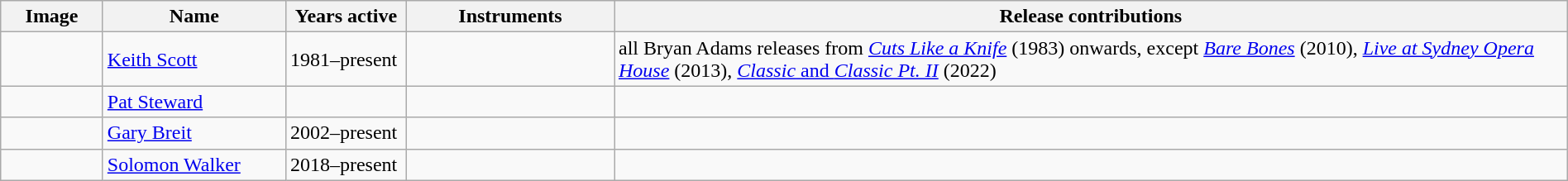<table class="wikitable" width="100%">
<tr>
<th width="75">Image</th>
<th width="140">Name</th>
<th width="90">Years active</th>
<th width="160">Instruments</th>
<th>Release contributions</th>
</tr>
<tr>
<td></td>
<td><a href='#'>Keith Scott</a></td>
<td>1981–present</td>
<td></td>
<td>all Bryan Adams releases from <em><a href='#'>Cuts Like a Knife</a></em> (1983) onwards, except <em><a href='#'>Bare Bones</a></em> (2010), <em><a href='#'>Live at Sydney Opera House</a></em> (2013), <a href='#'><em>Classic</em> and <em>Classic Pt. II</em></a> (2022)</td>
</tr>
<tr>
<td></td>
<td><a href='#'>Pat Steward</a></td>
<td></td>
<td></td>
<td></td>
</tr>
<tr>
<td></td>
<td><a href='#'>Gary Breit</a></td>
<td>2002–present</td>
<td></td>
<td></td>
</tr>
<tr>
<td></td>
<td><a href='#'>Solomon Walker</a></td>
<td>2018–present</td>
<td></td>
<td></td>
</tr>
</table>
